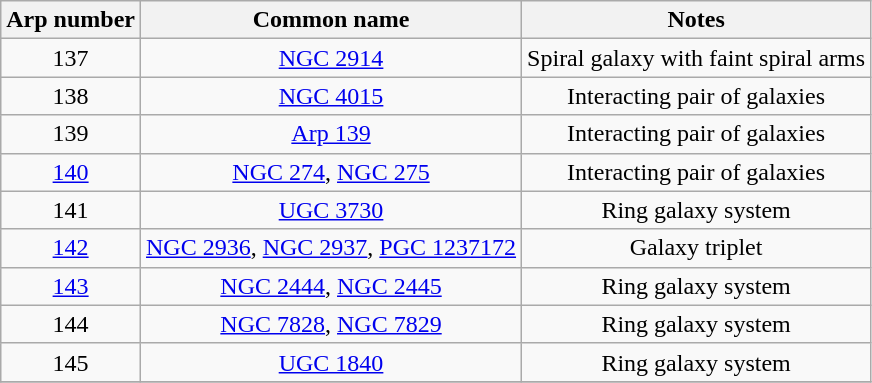<table class="wikitable" style="text-align:center;">
<tr>
<th>Arp number</th>
<th>Common name</th>
<th>Notes</th>
</tr>
<tr>
<td>137</td>
<td><a href='#'>NGC 2914</a></td>
<td>Spiral galaxy with faint spiral arms</td>
</tr>
<tr>
<td>138</td>
<td><a href='#'>NGC 4015</a></td>
<td>Interacting pair of galaxies</td>
</tr>
<tr>
<td>139</td>
<td><a href='#'>Arp 139</a></td>
<td>Interacting pair of galaxies</td>
</tr>
<tr>
<td><a href='#'>140</a></td>
<td><a href='#'>NGC 274</a>, <a href='#'>NGC 275</a></td>
<td>Interacting pair of galaxies</td>
</tr>
<tr>
<td>141</td>
<td><a href='#'>UGC 3730</a></td>
<td>Ring galaxy system</td>
</tr>
<tr>
<td><a href='#'>142</a></td>
<td><a href='#'>NGC 2936</a>, <a href='#'>NGC 2937</a>, <a href='#'>PGC 1237172</a></td>
<td>Galaxy triplet</td>
</tr>
<tr>
<td><a href='#'>143</a></td>
<td><a href='#'>NGC 2444</a>, <a href='#'>NGC 2445</a></td>
<td>Ring galaxy system</td>
</tr>
<tr>
<td>144</td>
<td><a href='#'>NGC 7828</a>, <a href='#'>NGC 7829</a></td>
<td>Ring galaxy system</td>
</tr>
<tr>
<td>145</td>
<td><a href='#'>UGC 1840</a></td>
<td>Ring galaxy system</td>
</tr>
<tr>
</tr>
</table>
